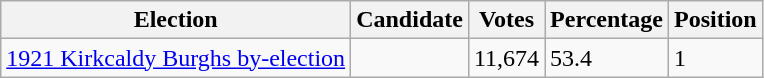<table class="wikitable sortable">
<tr>
<th>Election</th>
<th>Candidate</th>
<th>Votes</th>
<th>Percentage</th>
<th>Position</th>
</tr>
<tr>
<td><a href='#'>1921 Kirkcaldy Burghs by-election</a></td>
<td></td>
<td>11,674</td>
<td>53.4</td>
<td>1</td>
</tr>
</table>
